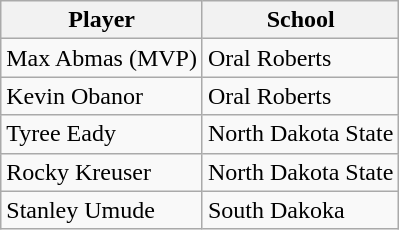<table class="wikitable">
<tr>
<th>Player</th>
<th>School</th>
</tr>
<tr>
<td>Max Abmas (MVP)</td>
<td>Oral Roberts</td>
</tr>
<tr>
<td>Kevin Obanor</td>
<td>Oral Roberts</td>
</tr>
<tr>
<td>Tyree Eady</td>
<td>North Dakota State</td>
</tr>
<tr>
<td>Rocky Kreuser</td>
<td>North Dakota State</td>
</tr>
<tr>
<td>Stanley Umude</td>
<td>South Dakoka</td>
</tr>
</table>
